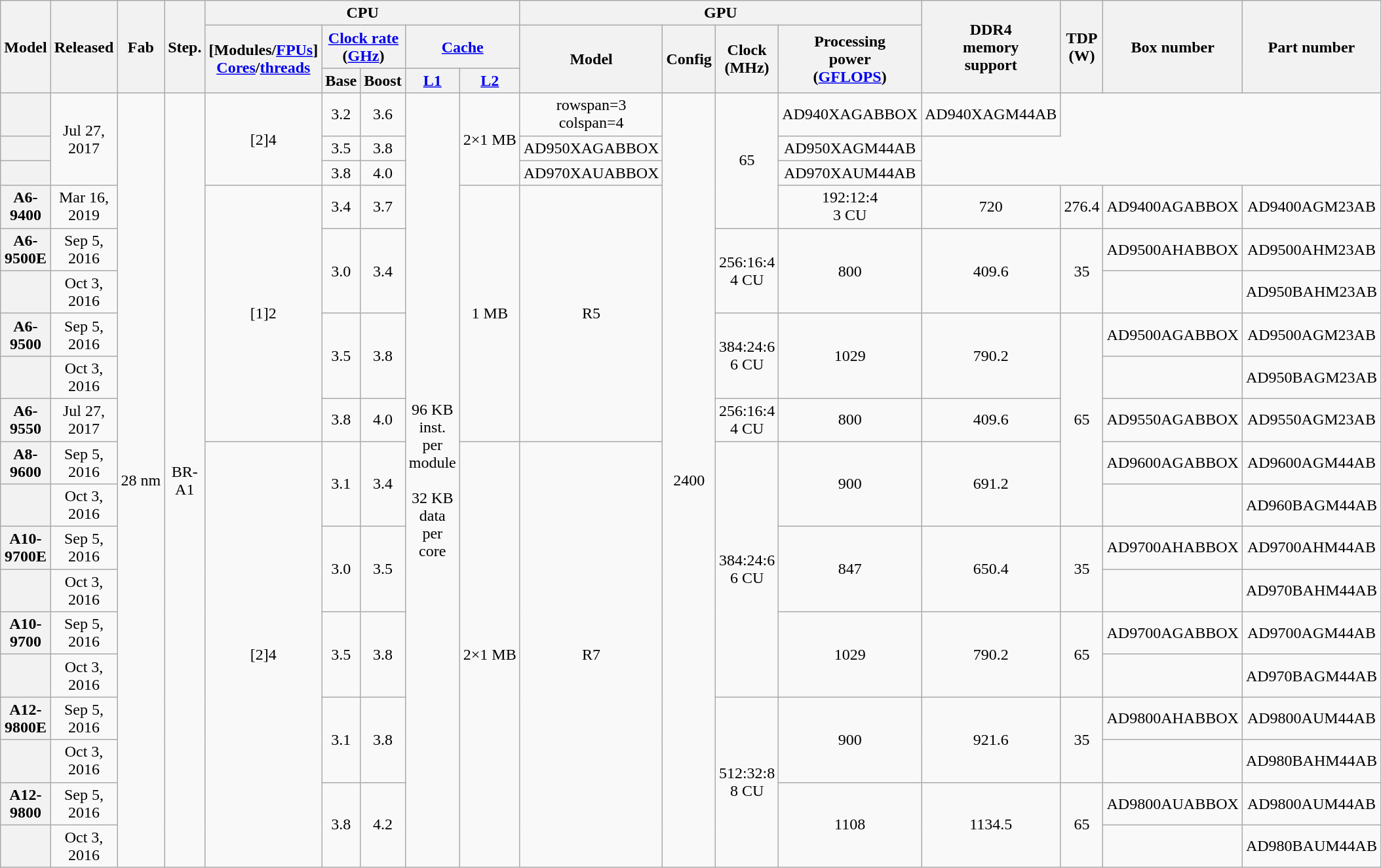<table class="wikitable" style="text-align:center;">
<tr>
<th rowspan="3">Model</th>
<th rowspan="3">Released</th>
<th rowspan="3">Fab</th>
<th rowspan="3">Step.</th>
<th colspan="5">CPU</th>
<th colspan="4">GPU</th>
<th rowspan="3">DDR4<br>memory<br>support</th>
<th rowspan="3">TDP<br>(W)</th>
<th rowspan="3">Box number</th>
<th rowspan="3">Part number</th>
</tr>
<tr>
<th rowspan="2">[Modules/<a href='#'>FPUs</a>]<br><a href='#'>Cores</a>/<a href='#'>threads</a></th>
<th colspan="2"><a href='#'>Clock rate</a> (<a href='#'>GHz</a>)</th>
<th colspan="2"><a href='#'>Cache</a></th>
<th rowspan="2">Model</th>
<th rowspan="2">Config</th>
<th rowspan="2">Clock<br>(MHz)</th>
<th rowspan="2">Processing<br>power<br>(<a href='#'>GFLOPS</a>)</th>
</tr>
<tr>
<th>Base</th>
<th>Boost</th>
<th><a href='#'>L1</a></th>
<th><a href='#'>L2</a></th>
</tr>
<tr>
<th></th>
<td rowspan=3>Jul 27, 2017</td>
<td rowspan=19>28 nm</td>
<td rowspan=19>BR-A1</td>
<td rowspan=3>[2]4</td>
<td>3.2</td>
<td>3.6</td>
<td rowspan=19>96 KB inst.<br>per module<br><br>32 KB data<br>per core</td>
<td rowspan=3>2×1 MB</td>
<td>rowspan=3 colspan=4 </td>
<td rowspan=19>2400</td>
<td rowspan=4>65</td>
<td>AD940XAGABBOX</td>
<td>AD940XAGM44AB</td>
</tr>
<tr>
<th></th>
<td>3.5</td>
<td>3.8</td>
<td>AD950XAGABBOX</td>
<td>AD950XAGM44AB</td>
</tr>
<tr>
<th></th>
<td>3.8</td>
<td>4.0</td>
<td>AD970XAUABBOX</td>
<td>AD970XAUM44AB</td>
</tr>
<tr>
<th>A6-9400</th>
<td>Mar 16, 2019</td>
<td rowspan=6>[1]2</td>
<td>3.4</td>
<td>3.7</td>
<td rowspan=6>1 MB</td>
<td rowspan=6>R5</td>
<td>192:12:4<br>3 CU</td>
<td>720</td>
<td>276.4</td>
<td>AD9400AGABBOX</td>
<td>AD9400AGM23AB</td>
</tr>
<tr>
<th>A6-9500E</th>
<td>Sep 5, 2016</td>
<td rowspan=2>3.0</td>
<td rowspan=2>3.4</td>
<td rowspan=2>256:16:4<br>4 CU</td>
<td rowspan=2>800</td>
<td rowspan=2>409.6</td>
<td rowspan=2>35</td>
<td>AD9500AHABBOX</td>
<td>AD9500AHM23AB</td>
</tr>
<tr>
<th></th>
<td>Oct 3, 2016</td>
<td></td>
<td>AD950BAHM23AB</td>
</tr>
<tr>
<th>A6-9500</th>
<td>Sep 5, 2016</td>
<td rowspan=2>3.5</td>
<td rowspan=2>3.8</td>
<td rowspan=2>384:24:6<br>6 CU</td>
<td rowspan=2>1029</td>
<td rowspan=2>790.2</td>
<td rowspan=5>65</td>
<td>AD9500AGABBOX</td>
<td>AD9500AGM23AB</td>
</tr>
<tr>
<th></th>
<td>Oct 3, 2016</td>
<td></td>
<td>AD950BAGM23AB</td>
</tr>
<tr>
<th>A6-9550</th>
<td>Jul 27, 2017</td>
<td>3.8</td>
<td>4.0</td>
<td>256:16:4<br>4 CU</td>
<td>800</td>
<td>409.6</td>
<td>AD9550AGABBOX</td>
<td>AD9550AGM23AB</td>
</tr>
<tr>
<th>A8-9600</th>
<td>Sep 5, 2016</td>
<td rowspan=10>[2]4</td>
<td rowspan=2>3.1</td>
<td rowspan=2>3.4</td>
<td rowspan=10>2×1 MB</td>
<td rowspan=10>R7</td>
<td rowspan=6>384:24:6<br>6 CU</td>
<td rowspan=2>900</td>
<td rowspan=2>691.2</td>
<td>AD9600AGABBOX</td>
<td>AD9600AGM44AB</td>
</tr>
<tr>
<th></th>
<td>Oct 3, 2016</td>
<td></td>
<td>AD960BAGM44AB</td>
</tr>
<tr>
<th>A10-9700E</th>
<td>Sep 5, 2016</td>
<td rowspan=2>3.0</td>
<td rowspan=2>3.5</td>
<td rowspan=2>847</td>
<td rowspan=2>650.4</td>
<td rowspan=2>35</td>
<td>AD9700AHABBOX</td>
<td>AD9700AHM44AB</td>
</tr>
<tr>
<th></th>
<td>Oct 3, 2016</td>
<td></td>
<td>AD970BAHM44AB</td>
</tr>
<tr>
<th>A10-9700</th>
<td>Sep 5, 2016</td>
<td rowspan=2>3.5</td>
<td rowspan=2>3.8</td>
<td rowspan=2>1029</td>
<td rowspan=2>790.2</td>
<td rowspan=2>65</td>
<td>AD9700AGABBOX</td>
<td>AD9700AGM44AB</td>
</tr>
<tr>
<th></th>
<td>Oct 3, 2016</td>
<td></td>
<td>AD970BAGM44AB</td>
</tr>
<tr>
<th>A12-9800E</th>
<td>Sep 5, 2016</td>
<td rowspan=2>3.1</td>
<td rowspan=2>3.8</td>
<td rowspan=4>512:32:8<br>8 CU</td>
<td rowspan=2>900</td>
<td rowspan=2>921.6</td>
<td rowspan=2>35</td>
<td>AD9800AHABBOX</td>
<td>AD9800AUM44AB</td>
</tr>
<tr>
<th></th>
<td>Oct 3, 2016</td>
<td></td>
<td>AD980BAHM44AB</td>
</tr>
<tr>
<th>A12-9800</th>
<td>Sep 5, 2016</td>
<td rowspan=2>3.8</td>
<td rowspan=2>4.2</td>
<td rowspan=2>1108</td>
<td rowspan=2>1134.5</td>
<td rowspan=2>65</td>
<td>AD9800AUABBOX</td>
<td>AD9800AUM44AB</td>
</tr>
<tr>
<th></th>
<td>Oct 3, 2016</td>
<td></td>
<td>AD980BAUM44AB</td>
</tr>
</table>
